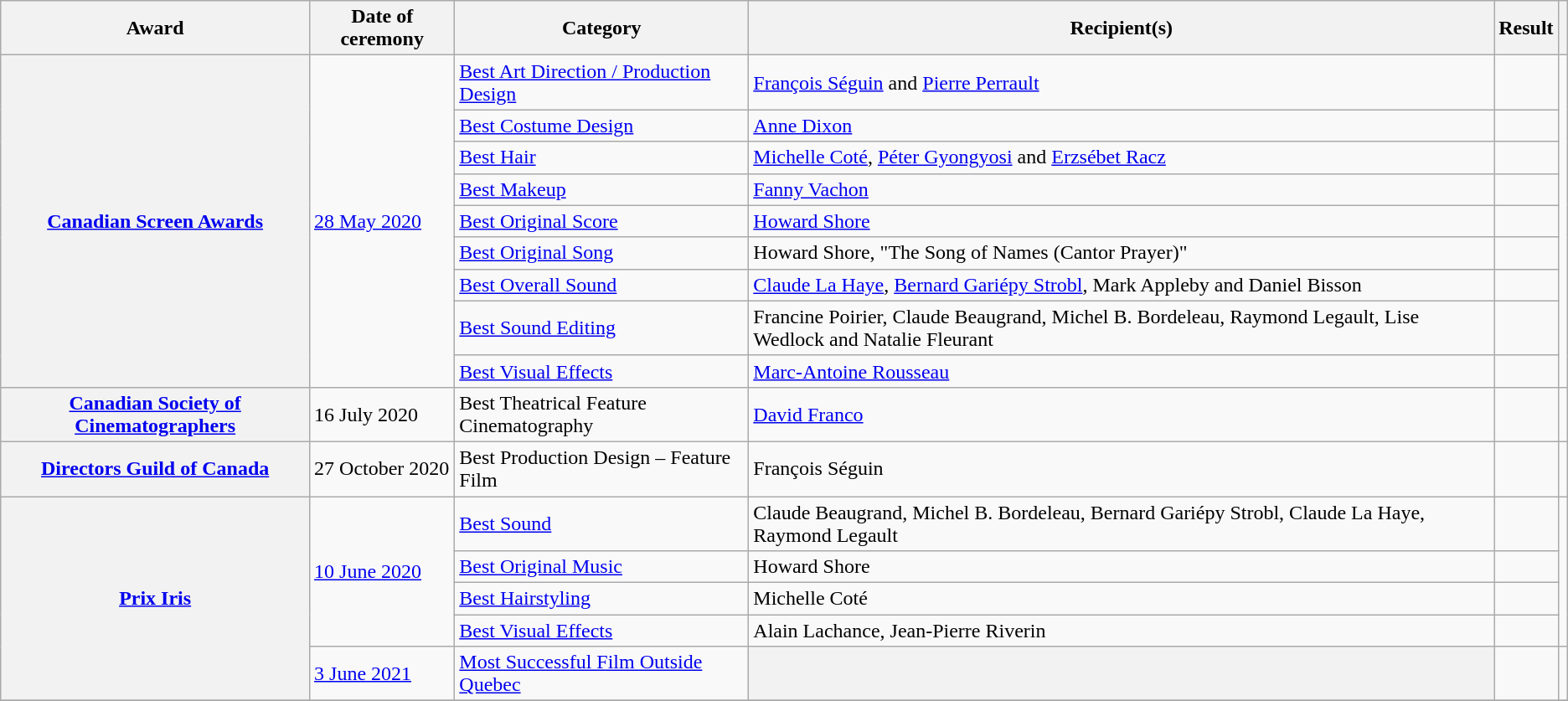<table class="wikitable plainrowheaders sortable">
<tr>
<th scope="col">Award</th>
<th scope="col">Date of ceremony</th>
<th scope="col">Category</th>
<th scope="col">Recipient(s)</th>
<th scope="col">Result</th>
<th scope="col" class="unsortable"></th>
</tr>
<tr>
<th scope="row" rowspan=9><a href='#'>Canadian Screen Awards</a></th>
<td rowspan="9"><a href='#'>28 May 2020</a></td>
<td><a href='#'>Best Art Direction / Production Design</a></td>
<td><a href='#'>François Séguin</a> and <a href='#'>Pierre Perrault</a></td>
<td></td>
<td rowspan="9"></td>
</tr>
<tr>
<td><a href='#'>Best Costume Design</a></td>
<td><a href='#'>Anne Dixon</a></td>
<td></td>
</tr>
<tr>
<td><a href='#'>Best Hair</a></td>
<td><a href='#'>Michelle Coté</a>, <a href='#'>Péter Gyongyosi</a> and <a href='#'>Erzsébet Racz</a></td>
<td></td>
</tr>
<tr>
<td><a href='#'>Best Makeup</a></td>
<td><a href='#'>Fanny Vachon</a></td>
<td></td>
</tr>
<tr>
<td><a href='#'>Best Original Score</a></td>
<td><a href='#'>Howard Shore</a></td>
<td></td>
</tr>
<tr>
<td><a href='#'>Best Original Song</a></td>
<td>Howard Shore, "The Song of Names (Cantor Prayer)"</td>
<td></td>
</tr>
<tr>
<td><a href='#'>Best Overall Sound</a></td>
<td><a href='#'>Claude La Haye</a>, <a href='#'>Bernard Gariépy Strobl</a>, Mark Appleby and Daniel Bisson</td>
<td></td>
</tr>
<tr>
<td><a href='#'>Best Sound Editing</a></td>
<td>Francine Poirier, Claude Beaugrand, Michel B. Bordeleau, Raymond Legault, Lise Wedlock and Natalie Fleurant</td>
<td></td>
</tr>
<tr>
<td><a href='#'>Best Visual Effects</a></td>
<td><a href='#'>Marc-Antoine Rousseau</a></td>
<td></td>
</tr>
<tr>
<th scope="row"><a href='#'>Canadian Society of Cinematographers</a></th>
<td>16 July 2020</td>
<td>Best Theatrical Feature Cinematography</td>
<td><a href='#'>David Franco</a></td>
<td></td>
<td></td>
</tr>
<tr>
<th scope="row"><a href='#'>Directors Guild of Canada</a></th>
<td>27 October 2020</td>
<td>Best Production Design – Feature Film</td>
<td>François Séguin</td>
<td></td>
<td></td>
</tr>
<tr>
<th scope="row" rowspan=5><a href='#'>Prix Iris</a></th>
<td rowspan="4"><a href='#'>10 June 2020</a></td>
<td><a href='#'>Best Sound</a></td>
<td>Claude Beaugrand, Michel B. Bordeleau, Bernard Gariépy Strobl, Claude La Haye, Raymond Legault</td>
<td></td>
<td rowspan="4"></td>
</tr>
<tr>
<td><a href='#'>Best Original Music</a></td>
<td>Howard Shore</td>
<td></td>
</tr>
<tr>
<td><a href='#'>Best Hairstyling</a></td>
<td>Michelle Coté</td>
<td></td>
</tr>
<tr>
<td><a href='#'>Best Visual Effects</a></td>
<td>Alain Lachance, Jean-Pierre Riverin</td>
<td></td>
</tr>
<tr>
<td><a href='#'>3 June 2021</a></td>
<td><a href='#'>Most Successful Film Outside Quebec</a></td>
<th></th>
<td></td>
<td></td>
</tr>
<tr>
</tr>
</table>
